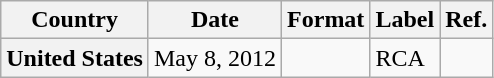<table class="wikitable sortable plainrowheaders">
<tr>
<th scope="col">Country</th>
<th scope="col">Date</th>
<th scope="col">Format</th>
<th scope="col">Label</th>
<th scope="col" class="unsortable">Ref.</th>
</tr>
<tr>
<th scope="row">United States</th>
<td>May 8, 2012</td>
<td></td>
<td>RCA</td>
<td></td>
</tr>
</table>
